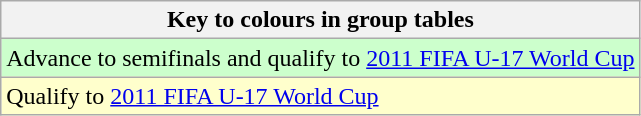<table class="wikitable">
<tr>
<th colspan=2>Key to colours in group tables</th>
</tr>
<tr>
<td bgcolor=ccffcc>Advance to semifinals and qualify to <a href='#'>2011 FIFA U-17 World Cup</a></td>
</tr>
<tr>
<td bgcolor=ffffcc>Qualify to <a href='#'>2011 FIFA U-17 World Cup</a></td>
</tr>
</table>
